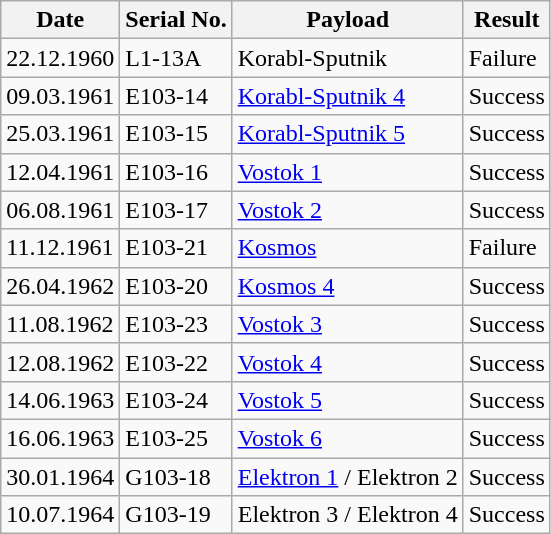<table class="wikitable sortable">
<tr>
<th>Date</th>
<th>Serial No.</th>
<th>Payload</th>
<th>Result</th>
</tr>
<tr>
<td>22.12.1960</td>
<td>L1-13A</td>
<td>Korabl-Sputnik</td>
<td>Failure</td>
</tr>
<tr>
<td>09.03.1961</td>
<td>E103-14</td>
<td><a href='#'>Korabl-Sputnik 4</a></td>
<td>Success</td>
</tr>
<tr>
<td>25.03.1961</td>
<td>E103-15</td>
<td><a href='#'>Korabl-Sputnik 5</a></td>
<td>Success</td>
</tr>
<tr>
<td>12.04.1961</td>
<td>E103-16</td>
<td><a href='#'>Vostok 1</a></td>
<td>Success</td>
</tr>
<tr>
<td>06.08.1961</td>
<td>E103-17</td>
<td><a href='#'>Vostok 2</a></td>
<td>Success</td>
</tr>
<tr>
<td>11.12.1961</td>
<td>E103-21</td>
<td><a href='#'>Kosmos</a></td>
<td>Failure</td>
</tr>
<tr>
<td>26.04.1962</td>
<td>E103-20</td>
<td><a href='#'>Kosmos 4</a></td>
<td>Success</td>
</tr>
<tr>
<td>11.08.1962</td>
<td>E103-23</td>
<td><a href='#'>Vostok 3</a></td>
<td>Success</td>
</tr>
<tr>
<td>12.08.1962</td>
<td>E103-22</td>
<td><a href='#'>Vostok 4</a></td>
<td>Success</td>
</tr>
<tr>
<td>14.06.1963</td>
<td>E103-24</td>
<td><a href='#'>Vostok 5</a></td>
<td>Success</td>
</tr>
<tr>
<td>16.06.1963</td>
<td>E103-25</td>
<td><a href='#'>Vostok 6</a></td>
<td>Success</td>
</tr>
<tr>
<td>30.01.1964</td>
<td>G103-18</td>
<td><a href='#'>Elektron 1</a> / Elektron 2</td>
<td>Success</td>
</tr>
<tr>
<td>10.07.1964</td>
<td>G103-19</td>
<td>Elektron 3 / Elektron 4</td>
<td>Success</td>
</tr>
</table>
